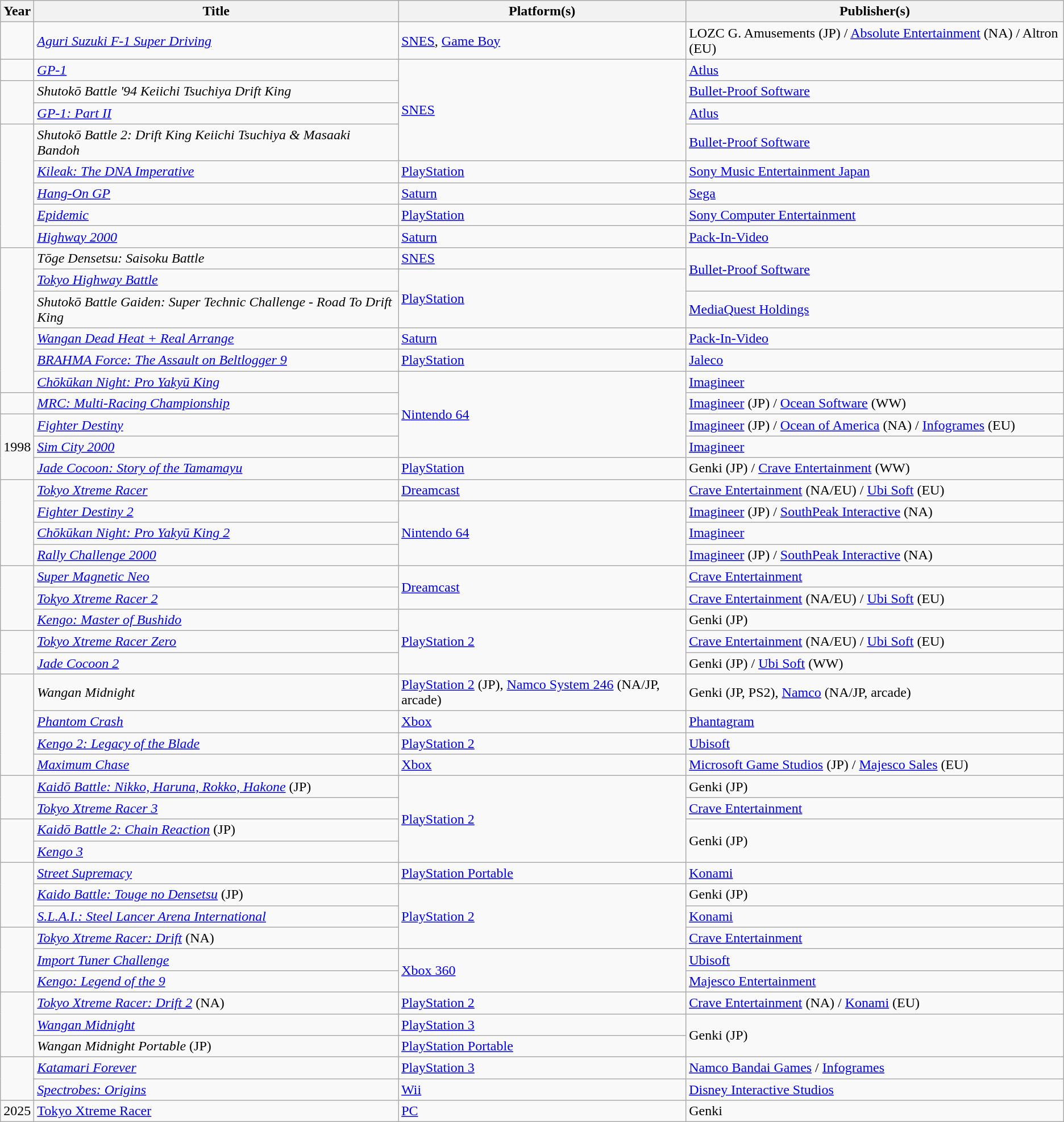<table class="wikitable sortable">
<tr>
<th>Year</th>
<th>Title</th>
<th>Platform(s)</th>
<th>Publisher(s)</th>
</tr>
<tr>
<td rowspan="1"></td>
<td><em><a href='#'>Aguri Suzuki F-1 Super Driving</a></em></td>
<td><a href='#'>SNES</a>, <a href='#'>Game Boy</a></td>
<td>LOZC G. Amusements (JP) / <a href='#'>Absolute Entertainment</a> (NA) / Altron (EU)</td>
</tr>
<tr>
<td rowspan="1"></td>
<td><em><a href='#'>GP-1</a></em></td>
<td rowspan="4"><a href='#'>SNES</a></td>
<td><a href='#'>Atlus</a></td>
</tr>
<tr>
<td rowspan="2"></td>
<td><em>Shutokō Battle '94 Keiichi Tsuchiya Drift King</em></td>
<td><a href='#'>Bullet-Proof Software</a></td>
</tr>
<tr>
<td><em><a href='#'>GP-1: Part II</a></em></td>
<td><a href='#'>Atlus</a></td>
</tr>
<tr>
<td rowspan="5"></td>
<td><em>Shutokō Battle 2: Drift King Keiichi Tsuchiya & Masaaki Bandoh</em></td>
<td><a href='#'>Bullet-Proof Software</a></td>
</tr>
<tr>
<td><em><a href='#'>Kileak: The DNA Imperative</a></em></td>
<td><a href='#'>PlayStation</a></td>
<td><a href='#'>Sony Music Entertainment Japan</a></td>
</tr>
<tr>
<td><em><a href='#'>Hang-On GP</a></em></td>
<td><a href='#'>Saturn</a></td>
<td><a href='#'>Sega</a></td>
</tr>
<tr>
<td><em><a href='#'>Epidemic</a></em></td>
<td><a href='#'>PlayStation</a></td>
<td><a href='#'>Sony Computer Entertainment</a></td>
</tr>
<tr>
<td><em><a href='#'>Highway 2000</a></em></td>
<td><a href='#'>Saturn</a></td>
<td><a href='#'>Pack-In-Video</a></td>
</tr>
<tr>
<td rowspan="6"></td>
<td><em>Tōge Densetsu: Saisoku Battle</em></td>
<td><a href='#'>SNES</a></td>
<td rowspan="2"><a href='#'>Bullet-Proof Software</a></td>
</tr>
<tr>
<td><em><a href='#'>Tokyo Highway Battle</a></em></td>
<td rowspan="2"><a href='#'>PlayStation</a></td>
</tr>
<tr>
<td><em>Shutokō Battle Gaiden: Super Technic Challenge - Road To Drift King</em></td>
<td><a href='#'>MediaQuest Holdings</a></td>
</tr>
<tr>
<td><em><a href='#'>Wangan Dead Heat + Real Arrange</a></em></td>
<td><a href='#'>Saturn</a></td>
<td><a href='#'>Pack-In-Video</a></td>
</tr>
<tr>
<td><em><a href='#'>BRAHMA Force: The Assault on Beltlogger 9</a></em></td>
<td><a href='#'>PlayStation</a></td>
<td><a href='#'>Jaleco</a></td>
</tr>
<tr>
<td><em><a href='#'>Chōkūkan Night: Pro Yakyū King</a></em></td>
<td rowspan="4"><a href='#'>Nintendo 64</a></td>
<td><a href='#'>Imagineer</a></td>
</tr>
<tr>
<td rowspan="1"></td>
<td><em><a href='#'>MRC: Multi-Racing Championship</a></em></td>
<td><a href='#'>Imagineer</a> (JP) / <a href='#'>Ocean Software</a> (WW)</td>
</tr>
<tr>
<td rowspan="3">1998</td>
<td><em><a href='#'>Fighter Destiny</a></em></td>
<td><a href='#'>Imagineer</a> (JP) / <a href='#'>Ocean of America</a> (NA) / <a href='#'>Infogrames</a> (EU)</td>
</tr>
<tr>
<td><em><a href='#'>Sim City 2000</a></em></td>
<td><a href='#'>Imagineer</a></td>
</tr>
<tr>
<td><em><a href='#'>Jade Cocoon: Story of the Tamamayu</a></em></td>
<td><a href='#'>PlayStation</a></td>
<td>Genki (JP) / <a href='#'>Crave Entertainment</a> (WW)</td>
</tr>
<tr>
<td rowspan="4"></td>
<td><em><a href='#'>Tokyo Xtreme Racer</a></em></td>
<td><a href='#'>Dreamcast</a></td>
<td><a href='#'>Crave Entertainment</a> (NA/EU) / <a href='#'>Ubi Soft</a> (EU)</td>
</tr>
<tr>
<td><em><a href='#'>Fighter Destiny 2</a></em></td>
<td rowspan="3"><a href='#'>Nintendo 64</a></td>
<td><a href='#'>Imagineer</a> (JP) / <a href='#'>SouthPeak Interactive</a> (NA)</td>
</tr>
<tr>
<td><em><a href='#'>Chōkūkan Night: Pro Yakyū King 2</a></em></td>
<td><a href='#'>Imagineer</a></td>
</tr>
<tr>
<td><em><a href='#'>Rally Challenge 2000</a></em></td>
<td><a href='#'>Imagineer</a> (JP) / <a href='#'>SouthPeak Interactive</a> (NA)</td>
</tr>
<tr>
<td rowspan="3"></td>
<td><em><a href='#'>Super Magnetic Neo</a></em></td>
<td rowspan="2"><a href='#'>Dreamcast</a></td>
<td><a href='#'>Crave Entertainment</a></td>
</tr>
<tr>
<td><em><a href='#'>Tokyo Xtreme Racer 2</a></em></td>
<td><a href='#'>Crave Entertainment</a> (NA/EU) / <a href='#'>Ubi Soft</a> (EU)</td>
</tr>
<tr>
<td><em><a href='#'>Kengo: Master of Bushido</a></em></td>
<td rowspan="3"><a href='#'>PlayStation 2</a></td>
<td>Genki (JP)</td>
</tr>
<tr>
<td rowspan="2"></td>
<td><em><a href='#'>Tokyo Xtreme Racer Zero</a></em></td>
<td><a href='#'>Crave Entertainment</a> (NA/EU) / <a href='#'>Ubi Soft</a> (EU)</td>
</tr>
<tr>
<td><em><a href='#'>Jade Cocoon 2</a></em></td>
<td>Genki (JP) / <a href='#'>Ubi Soft</a> (WW)</td>
</tr>
<tr>
<td rowspan="4"></td>
<td><em>Wangan Midnight</em></td>
<td><a href='#'>PlayStation 2</a> (JP), <a href='#'>Namco System 246</a> (NA/JP, arcade)</td>
<td>Genki (JP, PS2), <a href='#'>Namco</a> (NA/JP, arcade)</td>
</tr>
<tr>
<td><em><a href='#'>Phantom Crash</a></em></td>
<td><a href='#'>Xbox</a></td>
<td><a href='#'>Phantagram</a></td>
</tr>
<tr>
<td><em><a href='#'>Kengo 2: Legacy of the Blade</a></em></td>
<td><a href='#'>PlayStation 2</a></td>
<td><a href='#'>Ubisoft</a></td>
</tr>
<tr>
<td><em><a href='#'>Maximum Chase</a></em></td>
<td><a href='#'>Xbox</a></td>
<td><a href='#'>Microsoft Game Studios</a> (JP) / <a href='#'>Majesco Sales</a> (EU)</td>
</tr>
<tr>
<td rowspan="2"></td>
<td><em><a href='#'>Kaidō Battle: Nikko, Haruna, Rokko, Hakone</a></em> (JP)</td>
<td rowspan="4"><a href='#'>PlayStation 2</a></td>
<td>Genki (JP)</td>
</tr>
<tr>
<td><em><a href='#'>Tokyo Xtreme Racer 3</a></em></td>
<td><a href='#'>Crave Entertainment</a></td>
</tr>
<tr>
<td rowspan="2"></td>
<td><em><a href='#'>Kaidō Battle 2: Chain Reaction</a></em> (JP)</td>
<td rowspan="2">Genki (JP)</td>
</tr>
<tr>
<td><em><a href='#'>Kengo 3</a></em></td>
</tr>
<tr>
<td rowspan="3"></td>
<td><em><a href='#'>Street Supremacy</a></em></td>
<td><a href='#'>PlayStation Portable</a></td>
<td><a href='#'>Konami</a></td>
</tr>
<tr>
<td><em><a href='#'>Kaido Battle: Touge no Densetsu</a></em> (JP)</td>
<td rowspan="3"><a href='#'>PlayStation 2</a></td>
<td>Genki (JP)</td>
</tr>
<tr>
<td><em><a href='#'>S.L.A.I.: Steel Lancer Arena International</a></em></td>
<td><a href='#'>Konami</a></td>
</tr>
<tr>
<td rowspan="3"></td>
<td><em><a href='#'>Tokyo Xtreme Racer: Drift</a></em> (NA)</td>
<td><a href='#'>Crave Entertainment</a></td>
</tr>
<tr>
<td><em><a href='#'>Import Tuner Challenge</a></em></td>
<td rowspan="2"><a href='#'>Xbox 360</a></td>
<td><a href='#'>Ubisoft</a></td>
</tr>
<tr>
<td><em><a href='#'>Kengo: Legend of the 9</a></em></td>
<td><a href='#'>Majesco Entertainment</a></td>
</tr>
<tr>
<td rowspan="3"></td>
<td><em><a href='#'>Tokyo Xtreme Racer: Drift 2</a></em> (NA)</td>
<td><a href='#'>PlayStation 2</a></td>
<td><a href='#'>Crave Entertainment</a> (NA) / <a href='#'>Konami</a> (EU)</td>
</tr>
<tr>
<td><em><a href='#'>Wangan Midnight</a></em></td>
<td><a href='#'>PlayStation 3</a></td>
<td rowspan="2">Genki (JP)</td>
</tr>
<tr>
<td><em>Wangan Midnight Portable</em> (JP)</td>
<td><a href='#'>PlayStation Portable</a></td>
</tr>
<tr>
<td rowspan="2"></td>
<td><em><a href='#'>Katamari Forever</a></em></td>
<td><a href='#'>PlayStation 3</a></td>
<td><a href='#'>Namco Bandai Games</a> / <a href='#'>Infogrames</a></td>
</tr>
<tr>
<td><em><a href='#'>Spectrobes: Origins</a></em></td>
<td><a href='#'>Wii</a></td>
<td><a href='#'>Disney Interactive Studios</a></td>
</tr>
<tr>
<td>2025</td>
<td><a href='#'>Tokyo Xtreme Racer</a></td>
<td><a href='#'>PC</a></td>
<td>Genki</td>
</tr>
</table>
